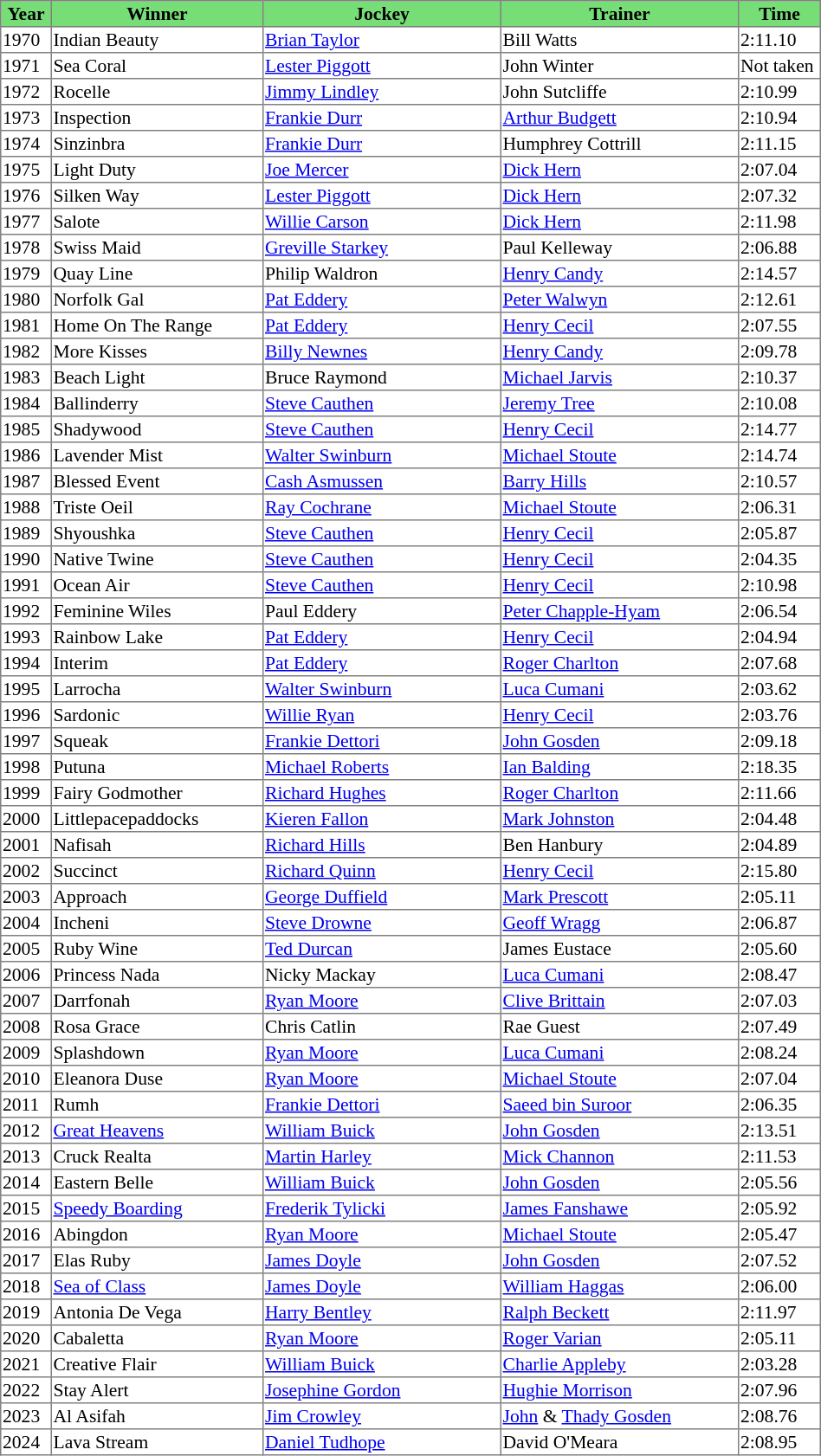<table class = "sortable" | border="1" style="border-collapse: collapse; font-size:90%">
<tr bgcolor="#77dd77" align="center">
<th style="width:36px"><strong>Year</strong></th>
<th style="width:160px"><strong>Winner</strong></th>
<th style="width:180px"><strong>Jockey</strong></th>
<th style="width:180px"><strong>Trainer</strong></th>
<th style="width:60px"><strong>Time</strong></th>
</tr>
<tr>
<td>1970</td>
<td>Indian Beauty</td>
<td><a href='#'>Brian Taylor</a></td>
<td>Bill Watts</td>
<td>2:11.10</td>
</tr>
<tr>
<td>1971</td>
<td>Sea Coral</td>
<td><a href='#'>Lester Piggott</a></td>
<td>John Winter</td>
<td>Not taken</td>
</tr>
<tr>
<td>1972</td>
<td>Rocelle</td>
<td><a href='#'>Jimmy Lindley</a></td>
<td>John Sutcliffe</td>
<td>2:10.99</td>
</tr>
<tr>
<td>1973</td>
<td>Inspection</td>
<td><a href='#'>Frankie Durr</a></td>
<td><a href='#'>Arthur Budgett</a></td>
<td>2:10.94</td>
</tr>
<tr>
<td>1974</td>
<td>Sinzinbra</td>
<td><a href='#'>Frankie Durr</a></td>
<td>Humphrey Cottrill</td>
<td>2:11.15</td>
</tr>
<tr>
<td>1975</td>
<td>Light Duty</td>
<td><a href='#'>Joe Mercer</a></td>
<td><a href='#'>Dick Hern</a></td>
<td>2:07.04</td>
</tr>
<tr>
<td>1976</td>
<td>Silken Way</td>
<td><a href='#'>Lester Piggott</a></td>
<td><a href='#'>Dick Hern</a></td>
<td>2:07.32</td>
</tr>
<tr>
<td>1977</td>
<td>Salote</td>
<td><a href='#'>Willie Carson</a></td>
<td><a href='#'>Dick Hern</a></td>
<td>2:11.98</td>
</tr>
<tr>
<td>1978</td>
<td>Swiss Maid</td>
<td><a href='#'>Greville Starkey</a></td>
<td>Paul Kelleway</td>
<td>2:06.88</td>
</tr>
<tr>
<td>1979</td>
<td>Quay Line</td>
<td>Philip Waldron</td>
<td><a href='#'>Henry Candy</a></td>
<td>2:14.57</td>
</tr>
<tr>
<td>1980</td>
<td>Norfolk Gal</td>
<td><a href='#'>Pat Eddery</a></td>
<td><a href='#'>Peter Walwyn</a></td>
<td>2:12.61</td>
</tr>
<tr>
<td>1981</td>
<td>Home On The Range</td>
<td><a href='#'>Pat Eddery</a></td>
<td><a href='#'>Henry Cecil</a></td>
<td>2:07.55</td>
</tr>
<tr>
<td>1982</td>
<td>More Kisses</td>
<td><a href='#'>Billy Newnes</a></td>
<td><a href='#'>Henry Candy</a></td>
<td>2:09.78</td>
</tr>
<tr>
<td>1983</td>
<td>Beach Light</td>
<td>Bruce Raymond</td>
<td><a href='#'>Michael Jarvis</a></td>
<td>2:10.37</td>
</tr>
<tr>
<td>1984</td>
<td>Ballinderry</td>
<td><a href='#'>Steve Cauthen</a></td>
<td><a href='#'>Jeremy Tree</a></td>
<td>2:10.08</td>
</tr>
<tr>
<td>1985</td>
<td>Shadywood</td>
<td><a href='#'>Steve Cauthen</a></td>
<td><a href='#'>Henry Cecil</a></td>
<td>2:14.77</td>
</tr>
<tr>
<td>1986</td>
<td>Lavender Mist</td>
<td><a href='#'>Walter Swinburn</a></td>
<td><a href='#'>Michael Stoute</a></td>
<td>2:14.74</td>
</tr>
<tr>
<td>1987</td>
<td>Blessed Event</td>
<td><a href='#'>Cash Asmussen</a></td>
<td><a href='#'>Barry Hills</a></td>
<td>2:10.57</td>
</tr>
<tr>
<td>1988</td>
<td>Triste Oeil</td>
<td><a href='#'>Ray Cochrane</a></td>
<td><a href='#'>Michael Stoute</a></td>
<td>2:06.31</td>
</tr>
<tr>
<td>1989</td>
<td>Shyoushka</td>
<td><a href='#'>Steve Cauthen</a></td>
<td><a href='#'>Henry Cecil</a></td>
<td>2:05.87</td>
</tr>
<tr>
<td>1990</td>
<td>Native Twine</td>
<td><a href='#'>Steve Cauthen</a></td>
<td><a href='#'>Henry Cecil</a></td>
<td>2:04.35</td>
</tr>
<tr>
<td>1991</td>
<td>Ocean Air</td>
<td><a href='#'>Steve Cauthen</a></td>
<td><a href='#'>Henry Cecil</a></td>
<td>2:10.98</td>
</tr>
<tr>
<td>1992</td>
<td>Feminine Wiles</td>
<td>Paul Eddery</td>
<td><a href='#'>Peter Chapple-Hyam</a></td>
<td>2:06.54</td>
</tr>
<tr>
<td>1993</td>
<td>Rainbow Lake</td>
<td><a href='#'>Pat Eddery</a></td>
<td><a href='#'>Henry Cecil</a></td>
<td>2:04.94</td>
</tr>
<tr>
<td>1994</td>
<td>Interim</td>
<td><a href='#'>Pat Eddery</a></td>
<td><a href='#'>Roger Charlton</a></td>
<td>2:07.68</td>
</tr>
<tr>
<td>1995</td>
<td>Larrocha</td>
<td><a href='#'>Walter Swinburn</a></td>
<td><a href='#'>Luca Cumani</a></td>
<td>2:03.62</td>
</tr>
<tr>
<td>1996</td>
<td>Sardonic</td>
<td><a href='#'>Willie Ryan</a></td>
<td><a href='#'>Henry Cecil</a></td>
<td>2:03.76</td>
</tr>
<tr>
<td>1997</td>
<td>Squeak</td>
<td><a href='#'>Frankie Dettori</a></td>
<td><a href='#'>John Gosden</a></td>
<td>2:09.18</td>
</tr>
<tr>
<td>1998</td>
<td>Putuna</td>
<td><a href='#'>Michael Roberts</a></td>
<td><a href='#'>Ian Balding</a></td>
<td>2:18.35</td>
</tr>
<tr>
<td>1999</td>
<td>Fairy Godmother</td>
<td><a href='#'>Richard Hughes</a></td>
<td><a href='#'>Roger Charlton</a></td>
<td>2:11.66</td>
</tr>
<tr>
<td>2000</td>
<td>Littlepacepaddocks</td>
<td><a href='#'>Kieren Fallon</a></td>
<td><a href='#'>Mark Johnston</a></td>
<td>2:04.48</td>
</tr>
<tr>
<td>2001</td>
<td>Nafisah</td>
<td><a href='#'>Richard Hills</a></td>
<td>Ben Hanbury</td>
<td>2:04.89</td>
</tr>
<tr>
<td>2002</td>
<td>Succinct</td>
<td><a href='#'>Richard Quinn</a></td>
<td><a href='#'>Henry Cecil</a></td>
<td>2:15.80</td>
</tr>
<tr>
<td>2003</td>
<td>Approach</td>
<td><a href='#'>George Duffield</a></td>
<td><a href='#'>Mark Prescott</a></td>
<td>2:05.11</td>
</tr>
<tr>
<td>2004</td>
<td>Incheni</td>
<td><a href='#'>Steve Drowne</a></td>
<td><a href='#'>Geoff Wragg</a></td>
<td>2:06.87</td>
</tr>
<tr>
<td>2005</td>
<td>Ruby Wine</td>
<td><a href='#'>Ted Durcan</a></td>
<td>James Eustace</td>
<td>2:05.60</td>
</tr>
<tr>
<td>2006</td>
<td>Princess Nada</td>
<td>Nicky Mackay</td>
<td><a href='#'>Luca Cumani</a></td>
<td>2:08.47</td>
</tr>
<tr>
<td>2007</td>
<td>Darrfonah</td>
<td><a href='#'>Ryan Moore</a></td>
<td><a href='#'>Clive Brittain</a></td>
<td>2:07.03</td>
</tr>
<tr>
<td>2008</td>
<td>Rosa Grace</td>
<td>Chris Catlin</td>
<td>Rae Guest</td>
<td>2:07.49</td>
</tr>
<tr>
<td>2009</td>
<td>Splashdown</td>
<td><a href='#'>Ryan Moore</a></td>
<td><a href='#'>Luca Cumani</a></td>
<td>2:08.24</td>
</tr>
<tr>
<td>2010</td>
<td>Eleanora Duse</td>
<td><a href='#'>Ryan Moore</a></td>
<td><a href='#'>Michael Stoute</a></td>
<td>2:07.04</td>
</tr>
<tr>
<td>2011</td>
<td>Rumh</td>
<td><a href='#'>Frankie Dettori</a></td>
<td><a href='#'>Saeed bin Suroor</a></td>
<td>2:06.35</td>
</tr>
<tr>
<td>2012</td>
<td><a href='#'>Great Heavens</a></td>
<td><a href='#'>William Buick</a></td>
<td><a href='#'>John Gosden</a></td>
<td>2:13.51</td>
</tr>
<tr>
<td>2013</td>
<td>Cruck Realta</td>
<td><a href='#'>Martin Harley</a></td>
<td><a href='#'>Mick Channon</a></td>
<td>2:11.53</td>
</tr>
<tr>
<td>2014</td>
<td>Eastern Belle</td>
<td><a href='#'>William Buick</a></td>
<td><a href='#'>John Gosden</a></td>
<td>2:05.56</td>
</tr>
<tr>
<td>2015</td>
<td><a href='#'>Speedy Boarding</a></td>
<td><a href='#'>Frederik Tylicki</a></td>
<td><a href='#'>James Fanshawe</a></td>
<td>2:05.92</td>
</tr>
<tr>
<td>2016</td>
<td>Abingdon</td>
<td><a href='#'>Ryan Moore</a></td>
<td><a href='#'>Michael Stoute</a></td>
<td>2:05.47</td>
</tr>
<tr>
<td>2017</td>
<td>Elas Ruby</td>
<td><a href='#'>James Doyle</a></td>
<td><a href='#'>John Gosden</a></td>
<td>2:07.52</td>
</tr>
<tr>
<td>2018</td>
<td><a href='#'>Sea of Class</a></td>
<td><a href='#'>James Doyle</a></td>
<td><a href='#'>William Haggas</a></td>
<td>2:06.00</td>
</tr>
<tr>
<td>2019</td>
<td>Antonia De Vega</td>
<td><a href='#'>Harry Bentley</a></td>
<td><a href='#'>Ralph Beckett</a></td>
<td>2:11.97</td>
</tr>
<tr>
<td>2020</td>
<td>Cabaletta</td>
<td><a href='#'>Ryan Moore</a></td>
<td><a href='#'>Roger Varian</a></td>
<td>2:05.11</td>
</tr>
<tr>
<td>2021</td>
<td>Creative Flair</td>
<td><a href='#'>William Buick</a></td>
<td><a href='#'>Charlie Appleby</a></td>
<td>2:03.28</td>
</tr>
<tr>
<td>2022</td>
<td>Stay Alert</td>
<td><a href='#'>Josephine Gordon</a></td>
<td><a href='#'>Hughie Morrison</a></td>
<td>2:07.96</td>
</tr>
<tr>
<td>2023</td>
<td>Al Asifah</td>
<td><a href='#'>Jim Crowley</a></td>
<td><a href='#'>John</a> & <a href='#'>Thady Gosden</a></td>
<td>2:08.76</td>
</tr>
<tr>
<td>2024</td>
<td>Lava Stream</td>
<td><a href='#'>Daniel Tudhope</a></td>
<td>David O'Meara</td>
<td>2:08.95</td>
</tr>
</table>
